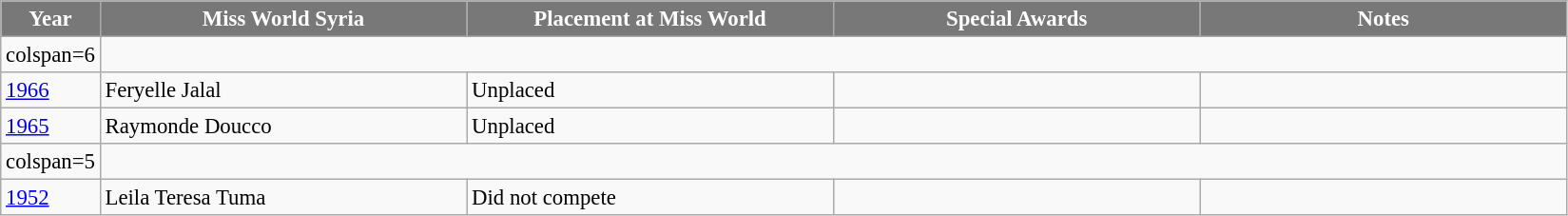<table class="wikitable " style="font-size: 95%;">
<tr>
<th width="60" style="background-color:#787878;color:#FFFFFF;">Year</th>
<th width="250" style="background-color:#787878;color:#FFFFFF;">Miss World Syria</th>
<th width="250" style="background-color:#787878;color:#FFFFFF;">Placement at Miss World</th>
<th width="250" style="background-color:#787878;color:#FFFFFF;">Special Awards</th>
<th width="250" style="background-color:#787878;color:#FFFFFF;">Notes</th>
</tr>
<tr>
<td>colspan=6 </td>
</tr>
<tr>
<td><a href='#'>1966</a></td>
<td>Feryelle Jalal</td>
<td>Unplaced</td>
<td></td>
<td></td>
</tr>
<tr>
<td><a href='#'>1965</a></td>
<td>Raymonde Doucco</td>
<td>Unplaced</td>
<td></td>
<td></td>
</tr>
<tr>
<td>colspan=5 </td>
</tr>
<tr>
<td><a href='#'>1952</a></td>
<td>Leila Teresa Tuma</td>
<td>Did not compete</td>
<td></td>
<td></td>
</tr>
</table>
